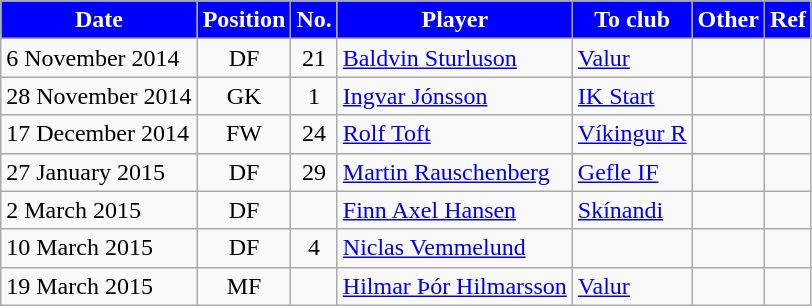<table class="wikitable sortable">
<tr>
<th style="background:#0000FF; color:white;"><strong>Date</strong></th>
<th style="background:#0000FF; color:white;"><strong>Position</strong></th>
<th style="background:#0000FF; color:white;"><strong>No.</strong></th>
<th style="background:#0000FF; color:white;"><strong>Player</strong></th>
<th style="background:#0000FF; color:white;"><strong>To club</strong></th>
<th style="background:#0000FF; color:white;"><strong>Other</strong></th>
<th style="background:#0000FF; color:white;"><strong>Ref</strong></th>
</tr>
<tr>
<td>6 November 2014</td>
<td style="text-align:center;">DF</td>
<td style="text-align:center;">21</td>
<td style="text-align:left;"> <a href='#'>Baldvin Sturluson</a></td>
<td style="text-align:left;"> <a href='#'>Valur</a></td>
<td style="text-align:center;"></td>
<td></td>
</tr>
<tr>
<td>28 November 2014</td>
<td style="text-align:center;">GK</td>
<td style="text-align:center;">1</td>
<td style="text-align:left;"> <a href='#'>Ingvar Jónsson</a></td>
<td style="text-align:left;"> <a href='#'>IK Start</a></td>
<td></td>
<td></td>
</tr>
<tr>
<td>17 December 2014</td>
<td style="text-align:center;">FW</td>
<td style="text-align:center;">24</td>
<td style="text-align:left;"> <a href='#'>Rolf Toft</a></td>
<td style="text-align:left;"> <a href='#'>Víkingur R</a></td>
<td></td>
<td></td>
</tr>
<tr>
<td>27 January 2015</td>
<td style="text-align:center;">DF</td>
<td style="text-align:center;">29</td>
<td style="text-align:left;"> <a href='#'>Martin Rauschenberg</a></td>
<td style="text-align:left;"> <a href='#'>Gefle IF</a></td>
<td></td>
<td></td>
</tr>
<tr>
<td>2 March 2015</td>
<td style="text-align:center;">DF</td>
<td style="text-align:center;"></td>
<td style="text-align:left;"> <a href='#'>Finn Axel Hansen</a></td>
<td style="text-align:left;"> <a href='#'>Skínandi</a></td>
<td style="text-align:center;"></td>
<td></td>
</tr>
<tr>
<td>10 March 2015</td>
<td style="text-align:center;">DF</td>
<td style="text-align:center;">4</td>
<td style="text-align:left;"> <a href='#'>Niclas Vemmelund</a></td>
<td style="text-align:left;"></td>
<td></td>
<td></td>
</tr>
<tr>
<td>19 March 2015</td>
<td style="text-align:center;">MF</td>
<td style="text-align:center;"></td>
<td style="text-align:left;"> <a href='#'>Hilmar Þór Hilmarsson</a></td>
<td style="text-align:left;"> <a href='#'>Valur</a></td>
<td style="text-align:center;"></td>
<td></td>
</tr>
</table>
